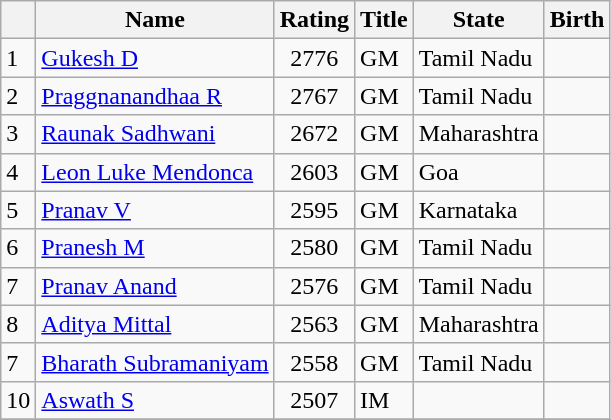<table class="wikitable nowrap mw-datatable floatleft">
<tr>
<th></th>
<th>Name</th>
<th>Rating</th>
<th>Title</th>
<th>State</th>
<th>Birth</th>
</tr>
<tr>
<td>1</td>
<td><a href='#'>Gukesh D</a></td>
<td align="center">2776</td>
<td>GM</td>
<td>Tamil Nadu</td>
<td></td>
</tr>
<tr>
<td>2</td>
<td><a href='#'>Praggnanandhaa R</a></td>
<td align="center">2767</td>
<td>GM</td>
<td>Tamil Nadu</td>
<td></td>
</tr>
<tr>
<td>3</td>
<td><a href='#'>Raunak Sadhwani</a></td>
<td align=center>2672</td>
<td>GM</td>
<td>Maharashtra</td>
<td></td>
</tr>
<tr>
<td>4</td>
<td><a href='#'>Leon Luke Mendonca</a></td>
<td align="center">2603</td>
<td>GM</td>
<td>Goa</td>
<td></td>
</tr>
<tr>
<td>5</td>
<td><a href='#'>Pranav V</a></td>
<td align="center">2595</td>
<td>GM</td>
<td>Karnataka</td>
<td></td>
</tr>
<tr>
<td>6</td>
<td><a href='#'>Pranesh M</a></td>
<td align="center">2580</td>
<td>GM</td>
<td>Tamil Nadu</td>
<td></td>
</tr>
<tr>
<td>7</td>
<td><a href='#'>Pranav Anand</a></td>
<td align="center">2576</td>
<td>GM</td>
<td>Tamil Nadu</td>
<td></td>
</tr>
<tr>
<td>8</td>
<td><a href='#'>Aditya Mittal</a></td>
<td align="center">2563</td>
<td>GM</td>
<td>Maharashtra</td>
<td></td>
</tr>
<tr>
<td>7</td>
<td><a href='#'>Bharath Subramaniyam</a></td>
<td align="center">2558</td>
<td>GM</td>
<td>Tamil Nadu</td>
<td></td>
</tr>
<tr>
<td>10</td>
<td><a href='#'>Aswath S</a></td>
<td align="center">2507</td>
<td>IM</td>
<td></td>
<td></td>
</tr>
<tr>
</tr>
</table>
